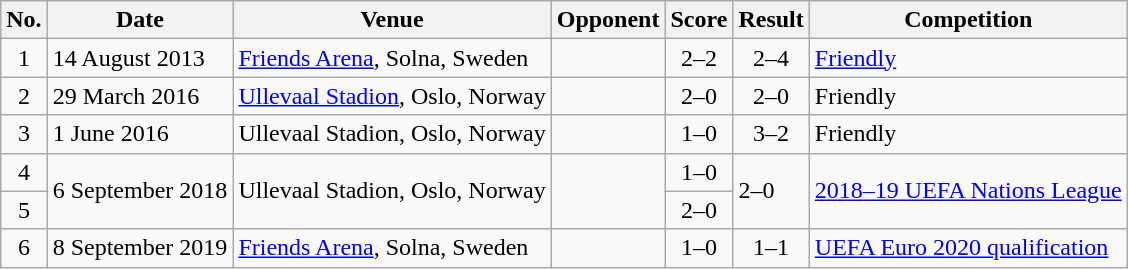<table class="wikitable sortable">
<tr>
<th scope="col">No.</th>
<th scope="col">Date</th>
<th scope="col">Venue</th>
<th scope="col">Opponent</th>
<th scope="col">Score</th>
<th scope="col">Result</th>
<th scope="col">Competition</th>
</tr>
<tr>
<td align="center">1</td>
<td>14 August 2013</td>
<td><a href='#'>Friends Arena</a>, Solna, Sweden</td>
<td></td>
<td align="center">2–2</td>
<td align="center">2–4</td>
<td><a href='#'>Friendly</a></td>
</tr>
<tr>
<td align="center">2</td>
<td>29 March 2016</td>
<td><a href='#'>Ullevaal Stadion</a>, Oslo, Norway</td>
<td></td>
<td align="center">2–0</td>
<td align="center">2–0</td>
<td>Friendly</td>
</tr>
<tr>
<td align="center">3</td>
<td>1 June 2016</td>
<td>Ullevaal Stadion, Oslo, Norway</td>
<td></td>
<td align="center">1–0</td>
<td align="center">3–2</td>
<td>Friendly</td>
</tr>
<tr>
<td align="center">4</td>
<td rowspan="2">6 September 2018</td>
<td rowspan="2">Ullevaal Stadion, Oslo, Norway</td>
<td rowspan="2"></td>
<td align="center">1–0</td>
<td rowspan="2" style="text-align:"center">2–0</td>
<td rowspan="2"><a href='#'>2018–19 UEFA Nations League</a></td>
</tr>
<tr>
<td align="center">5</td>
<td align="center">2–0</td>
</tr>
<tr>
<td align="center">6</td>
<td>8 September 2019</td>
<td><a href='#'>Friends Arena</a>, Solna, Sweden</td>
<td></td>
<td align="center">1–0</td>
<td align="center">1–1</td>
<td><a href='#'>UEFA Euro 2020 qualification</a></td>
</tr>
</table>
